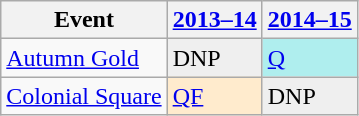<table class="wikitable">
<tr>
<th>Event</th>
<th><a href='#'>2013–14</a></th>
<th><a href='#'>2014–15</a></th>
</tr>
<tr>
<td><a href='#'>Autumn Gold</a></td>
<td style="background:#EFEFEF;">DNP</td>
<td style="background:#afeeee;"><a href='#'>Q</a></td>
</tr>
<tr>
<td><a href='#'>Colonial Square</a></td>
<td style="background:#ffebcd;"><a href='#'>QF</a></td>
<td style="background:#EFEFEF;">DNP</td>
</tr>
</table>
